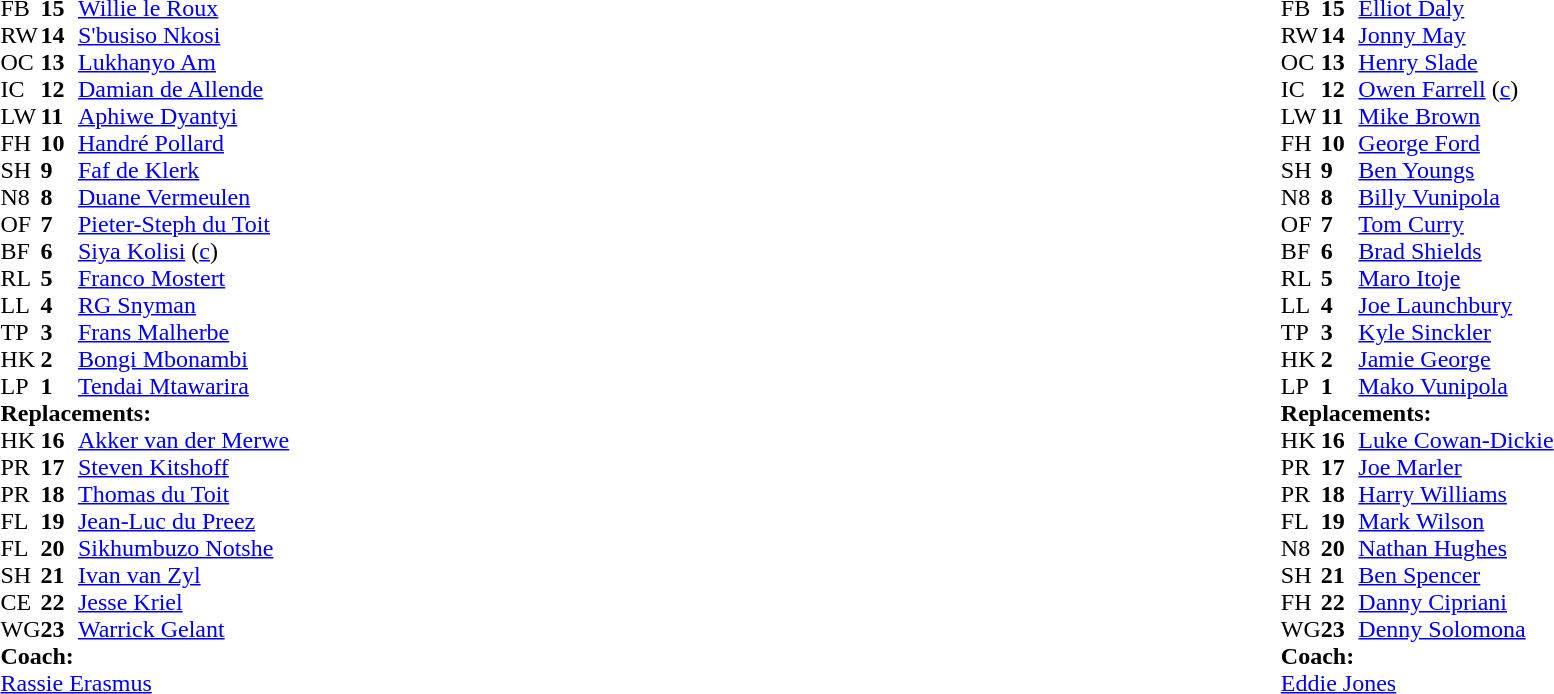<table style="width:100%;">
<tr>
<td style="vertical-align:top; width:50%;"><br><table style="font-size: 100%" cellspacing="0" cellpadding="0">
<tr>
<th width="25"></th>
<th width="25"></th>
</tr>
<tr>
<td>FB</td>
<td><strong>15</strong></td>
<td><a href='#'>Willie le Roux</a></td>
</tr>
<tr>
<td>RW</td>
<td><strong>14</strong></td>
<td><a href='#'>S'busiso Nkosi</a></td>
</tr>
<tr>
<td>OC</td>
<td><strong>13</strong></td>
<td><a href='#'>Lukhanyo Am</a></td>
<td></td>
<td></td>
</tr>
<tr>
<td>IC</td>
<td><strong>12</strong></td>
<td><a href='#'>Damian de Allende</a></td>
</tr>
<tr>
<td>LW</td>
<td><strong>11</strong></td>
<td><a href='#'>Aphiwe Dyantyi</a></td>
</tr>
<tr>
<td>FH</td>
<td><strong>10</strong></td>
<td><a href='#'>Handré Pollard</a></td>
</tr>
<tr>
<td>SH</td>
<td><strong>9</strong></td>
<td><a href='#'>Faf de Klerk</a></td>
<td></td>
<td></td>
</tr>
<tr>
<td>N8</td>
<td><strong>8</strong></td>
<td><a href='#'>Duane Vermeulen</a></td>
</tr>
<tr>
<td>OF</td>
<td><strong>7</strong></td>
<td><a href='#'>Pieter-Steph du Toit</a></td>
</tr>
<tr>
<td>BF</td>
<td><strong>6</strong></td>
<td><a href='#'>Siya Kolisi</a> (<a href='#'>c</a>)</td>
<td></td>
<td></td>
</tr>
<tr>
<td>RL</td>
<td><strong>5</strong></td>
<td><a href='#'>Franco Mostert</a></td>
</tr>
<tr>
<td>LL</td>
<td><strong>4</strong></td>
<td><a href='#'>RG Snyman</a></td>
<td></td>
<td></td>
</tr>
<tr>
<td>TP</td>
<td><strong>3</strong></td>
<td><a href='#'>Frans Malherbe</a></td>
<td></td>
<td></td>
</tr>
<tr>
<td>HK</td>
<td><strong>2</strong></td>
<td><a href='#'>Bongi Mbonambi</a></td>
<td></td>
<td></td>
</tr>
<tr>
<td>LP</td>
<td><strong>1</strong></td>
<td><a href='#'>Tendai Mtawarira</a></td>
<td></td>
<td></td>
</tr>
<tr>
<td colspan="3"><strong>Replacements:</strong></td>
</tr>
<tr>
<td>HK</td>
<td><strong>16</strong></td>
<td><a href='#'>Akker van der Merwe</a></td>
<td></td>
<td></td>
</tr>
<tr>
<td>PR</td>
<td><strong>17</strong></td>
<td><a href='#'>Steven Kitshoff</a></td>
<td></td>
<td></td>
</tr>
<tr>
<td>PR</td>
<td><strong>18</strong></td>
<td><a href='#'>Thomas du Toit</a></td>
<td></td>
<td></td>
</tr>
<tr>
<td>FL</td>
<td><strong>19</strong></td>
<td><a href='#'>Jean-Luc du Preez</a></td>
<td></td>
<td></td>
</tr>
<tr>
<td>FL</td>
<td><strong>20</strong></td>
<td><a href='#'>Sikhumbuzo Notshe</a></td>
<td></td>
<td></td>
</tr>
<tr>
<td>SH</td>
<td><strong>21</strong></td>
<td><a href='#'>Ivan van Zyl</a></td>
<td></td>
<td></td>
</tr>
<tr>
<td>CE</td>
<td><strong>22</strong></td>
<td><a href='#'>Jesse Kriel</a></td>
<td></td>
<td></td>
</tr>
<tr>
<td>WG</td>
<td><strong>23</strong></td>
<td><a href='#'>Warrick Gelant</a></td>
</tr>
<tr>
<td colspan="3"><strong>Coach:</strong></td>
</tr>
<tr>
<td colspan="4"> <a href='#'>Rassie Erasmus</a></td>
</tr>
</table>
</td>
<td style="vertical-align:top; width:50%;"><br><table cellspacing="0" cellpadding="0" style="font-size:100%; margin:auto;">
<tr>
<th width="25"></th>
<th width="25"></th>
</tr>
<tr>
<td>FB</td>
<td><strong>15</strong></td>
<td><a href='#'>Elliot Daly</a></td>
</tr>
<tr>
<td>RW</td>
<td><strong>14</strong></td>
<td><a href='#'>Jonny May</a></td>
</tr>
<tr>
<td>OC</td>
<td><strong>13</strong></td>
<td><a href='#'>Henry Slade</a></td>
</tr>
<tr>
<td>IC</td>
<td><strong>12</strong></td>
<td><a href='#'>Owen Farrell</a> (<a href='#'>c</a>)</td>
</tr>
<tr>
<td>LW</td>
<td><strong>11</strong></td>
<td><a href='#'>Mike Brown</a></td>
<td></td>
<td></td>
</tr>
<tr>
<td>FH</td>
<td><strong>10</strong></td>
<td><a href='#'>George Ford</a></td>
<td></td>
<td></td>
</tr>
<tr>
<td>SH</td>
<td><strong>9</strong></td>
<td><a href='#'>Ben Youngs</a></td>
<td></td>
<td></td>
</tr>
<tr>
<td>N8</td>
<td><strong>8</strong></td>
<td><a href='#'>Billy Vunipola</a></td>
<td></td>
<td></td>
</tr>
<tr>
<td>OF</td>
<td><strong>7</strong></td>
<td><a href='#'>Tom Curry</a></td>
</tr>
<tr>
<td>BF</td>
<td><strong>6</strong></td>
<td><a href='#'>Brad Shields</a></td>
<td></td>
<td></td>
</tr>
<tr>
<td>RL</td>
<td><strong>5</strong></td>
<td><a href='#'>Maro Itoje</a></td>
</tr>
<tr>
<td>LL</td>
<td><strong>4</strong></td>
<td><a href='#'>Joe Launchbury</a></td>
</tr>
<tr>
<td>TP</td>
<td><strong>3</strong></td>
<td><a href='#'>Kyle Sinckler</a></td>
<td></td>
<td></td>
</tr>
<tr>
<td>HK</td>
<td><strong>2</strong></td>
<td><a href='#'>Jamie George</a></td>
<td></td>
<td></td>
</tr>
<tr>
<td>LP</td>
<td><strong>1</strong></td>
<td><a href='#'>Mako Vunipola</a></td>
<td></td>
<td></td>
</tr>
<tr>
<td colspan=3><strong>Replacements:</strong></td>
</tr>
<tr>
<td>HK</td>
<td><strong>16</strong></td>
<td><a href='#'>Luke Cowan-Dickie</a></td>
<td></td>
<td></td>
</tr>
<tr>
<td>PR</td>
<td><strong>17</strong></td>
<td><a href='#'>Joe Marler</a></td>
<td></td>
<td></td>
</tr>
<tr>
<td>PR</td>
<td><strong>18</strong></td>
<td><a href='#'>Harry Williams</a></td>
<td></td>
<td></td>
</tr>
<tr>
<td>FL</td>
<td><strong>19</strong></td>
<td><a href='#'>Mark Wilson</a></td>
<td></td>
<td></td>
</tr>
<tr>
<td>N8</td>
<td><strong>20</strong></td>
<td><a href='#'>Nathan Hughes</a></td>
<td></td>
<td></td>
</tr>
<tr>
<td>SH</td>
<td><strong>21</strong></td>
<td><a href='#'>Ben Spencer</a></td>
<td></td>
<td></td>
</tr>
<tr>
<td>FH</td>
<td><strong>22</strong></td>
<td><a href='#'>Danny Cipriani</a></td>
<td></td>
<td></td>
</tr>
<tr>
<td>WG</td>
<td><strong>23</strong></td>
<td><a href='#'>Denny Solomona</a></td>
<td></td>
<td></td>
</tr>
<tr>
<td colspan=3><strong>Coach:</strong></td>
</tr>
<tr>
<td colspan="4"> <a href='#'>Eddie Jones</a></td>
</tr>
</table>
</td>
</tr>
</table>
